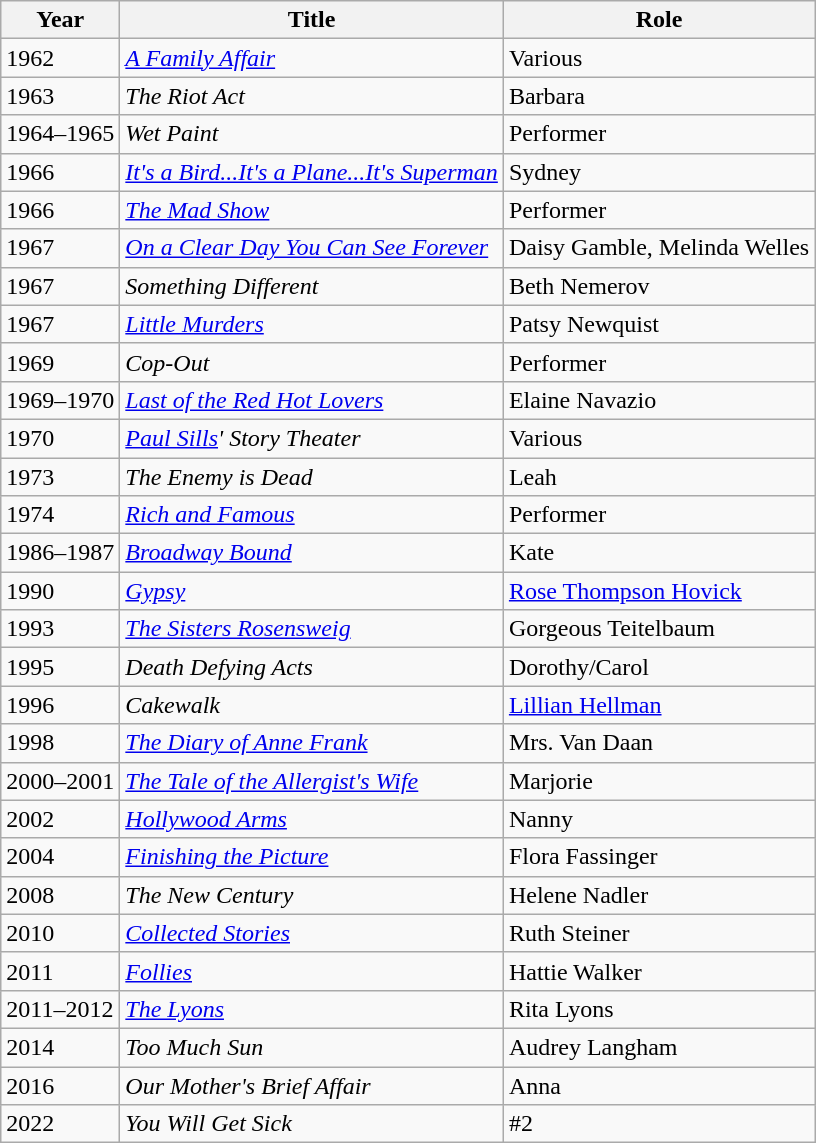<table class="wikitable">
<tr>
<th>Year</th>
<th>Title</th>
<th>Role</th>
</tr>
<tr>
<td>1962</td>
<td><em><a href='#'>A Family Affair</a></em></td>
<td>Various</td>
</tr>
<tr>
<td>1963</td>
<td><em>The Riot Act</em></td>
<td>Barbara</td>
</tr>
<tr>
<td>1964–1965</td>
<td><em>Wet Paint</em></td>
<td>Performer</td>
</tr>
<tr>
<td>1966</td>
<td><em><a href='#'>It's a Bird...It's a Plane...It's Superman</a></em></td>
<td>Sydney</td>
</tr>
<tr>
<td>1966</td>
<td><em><a href='#'>The Mad Show</a></em></td>
<td>Performer</td>
</tr>
<tr>
<td>1967</td>
<td><em><a href='#'>On a Clear Day You Can See Forever</a></em></td>
<td>Daisy Gamble, Melinda Welles</td>
</tr>
<tr>
<td>1967</td>
<td><em>Something Different</em></td>
<td>Beth Nemerov</td>
</tr>
<tr>
<td>1967</td>
<td><em><a href='#'>Little Murders</a></em></td>
<td>Patsy Newquist</td>
</tr>
<tr>
<td>1969</td>
<td><em>Cop-Out</em></td>
<td>Performer</td>
</tr>
<tr>
<td>1969–1970</td>
<td><em><a href='#'>Last of the Red Hot Lovers</a></em></td>
<td>Elaine Navazio</td>
</tr>
<tr>
<td>1970</td>
<td><em><a href='#'>Paul Sills</a>' Story Theater</em></td>
<td>Various</td>
</tr>
<tr>
<td>1973</td>
<td><em>The Enemy is Dead</em></td>
<td>Leah</td>
</tr>
<tr>
<td>1974</td>
<td><em><a href='#'>Rich and Famous</a></em></td>
<td>Performer</td>
</tr>
<tr>
<td>1986–1987</td>
<td><em><a href='#'>Broadway Bound</a></em></td>
<td>Kate</td>
</tr>
<tr>
<td>1990</td>
<td><em><a href='#'>Gypsy</a></em></td>
<td><a href='#'>Rose Thompson Hovick</a></td>
</tr>
<tr>
<td>1993</td>
<td><em><a href='#'>The Sisters Rosensweig</a></em></td>
<td>Gorgeous Teitelbaum</td>
</tr>
<tr>
<td>1995</td>
<td><em>Death Defying Acts</em></td>
<td>Dorothy/Carol</td>
</tr>
<tr>
<td>1996</td>
<td><em>Cakewalk</em></td>
<td><a href='#'>Lillian Hellman</a></td>
</tr>
<tr>
<td>1998</td>
<td><em><a href='#'>The Diary of Anne Frank</a></em></td>
<td>Mrs. Van Daan</td>
</tr>
<tr>
<td>2000–2001</td>
<td><em><a href='#'>The Tale of the Allergist's Wife</a></em></td>
<td>Marjorie</td>
</tr>
<tr>
<td>2002</td>
<td><em><a href='#'>Hollywood Arms</a></em></td>
<td>Nanny</td>
</tr>
<tr>
<td>2004</td>
<td><em><a href='#'>Finishing the Picture</a></em></td>
<td>Flora Fassinger</td>
</tr>
<tr>
<td>2008</td>
<td><em>The New Century</em></td>
<td>Helene Nadler</td>
</tr>
<tr>
<td>2010</td>
<td><em><a href='#'>Collected Stories</a></em></td>
<td>Ruth Steiner</td>
</tr>
<tr>
<td>2011</td>
<td><em><a href='#'>Follies</a></em></td>
<td>Hattie Walker</td>
</tr>
<tr>
<td>2011–2012</td>
<td><em><a href='#'>The Lyons</a></em></td>
<td>Rita Lyons</td>
</tr>
<tr>
<td>2014</td>
<td><em>Too Much Sun</em></td>
<td>Audrey Langham</td>
</tr>
<tr>
<td>2016</td>
<td><em>Our Mother's Brief Affair</em></td>
<td>Anna</td>
</tr>
<tr>
<td>2022</td>
<td><em>You Will Get Sick</em></td>
<td>#2</td>
</tr>
</table>
